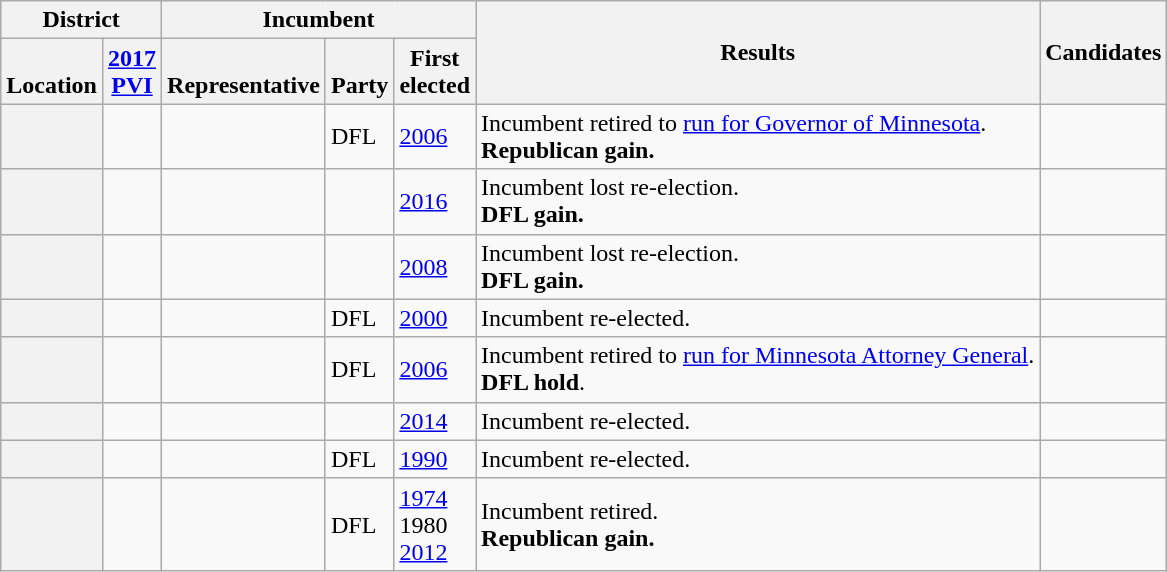<table class="wikitable sortable">
<tr>
<th colspan=2>District</th>
<th colspan=3>Incumbent</th>
<th rowspan=2>Results</th>
<th rowspan=2>Candidates</th>
</tr>
<tr valign=bottom>
<th>Location</th>
<th><a href='#'>2017<br>PVI</a></th>
<th>Representative</th>
<th>Party</th>
<th>First<br>elected</th>
</tr>
<tr>
<th></th>
<td></td>
<td></td>
<td>DFL</td>
<td><a href='#'>2006</a></td>
<td>Incumbent retired to <a href='#'>run for Governor of Minnesota</a>.<br><strong>Republican gain.</strong></td>
<td nowrap></td>
</tr>
<tr>
<th></th>
<td></td>
<td></td>
<td></td>
<td><a href='#'>2016</a></td>
<td>Incumbent lost re-election.<br><strong>DFL gain.</strong></td>
<td nowrap></td>
</tr>
<tr>
<th></th>
<td></td>
<td></td>
<td></td>
<td><a href='#'>2008</a></td>
<td>Incumbent lost re-election.<br><strong>DFL gain.</strong></td>
<td nowrap></td>
</tr>
<tr>
<th></th>
<td></td>
<td></td>
<td>DFL</td>
<td><a href='#'>2000</a></td>
<td>Incumbent re-elected.</td>
<td nowrap></td>
</tr>
<tr>
<th></th>
<td></td>
<td></td>
<td>DFL</td>
<td><a href='#'>2006</a></td>
<td>Incumbent retired to <a href='#'>run for Minnesota Attorney General</a>.<br><strong>DFL hold</strong>.</td>
<td nowrap></td>
</tr>
<tr>
<th></th>
<td></td>
<td></td>
<td></td>
<td><a href='#'>2014</a></td>
<td>Incumbent re-elected.</td>
<td nowrap></td>
</tr>
<tr>
<th></th>
<td></td>
<td></td>
<td>DFL</td>
<td><a href='#'>1990</a></td>
<td>Incumbent re-elected.</td>
<td nowrap></td>
</tr>
<tr>
<th></th>
<td></td>
<td></td>
<td>DFL</td>
<td><a href='#'>1974</a><br>1980 <br><a href='#'>2012</a></td>
<td>Incumbent retired.<br><strong>Republican gain.</strong></td>
<td nowrap></td>
</tr>
</table>
